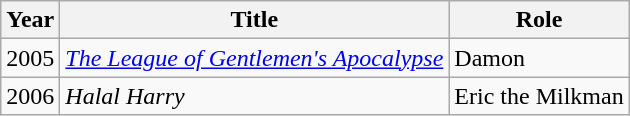<table class="wikitable sortable">
<tr>
<th>Year</th>
<th>Title</th>
<th>Role</th>
</tr>
<tr>
<td>2005</td>
<td><em><a href='#'>The League of Gentlemen's Apocalypse</a></em></td>
<td>Damon</td>
</tr>
<tr>
<td>2006</td>
<td><em>Halal Harry</em></td>
<td>Eric the Milkman</td>
</tr>
</table>
